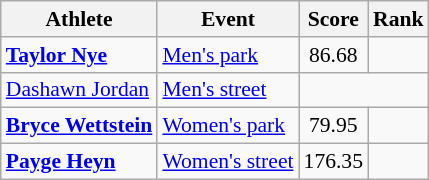<table class=wikitable style=font-size:90%;text-align:center>
<tr>
<th>Athlete</th>
<th>Event</th>
<th>Score</th>
<th>Rank</th>
</tr>
<tr>
<td align=left><strong><a href='#'>Taylor Nye</a></strong></td>
<td align=left><a href='#'>Men's park</a></td>
<td>86.68</td>
<td></td>
</tr>
<tr>
<td align=left><a href='#'>Dashawn Jordan</a></td>
<td align=left><a href='#'>Men's street</a></td>
<td colspan=2></td>
</tr>
<tr>
<td align=left><strong><a href='#'>Bryce Wettstein</a></strong></td>
<td align=left><a href='#'>Women's park</a></td>
<td>79.95</td>
<td></td>
</tr>
<tr>
<td align=left><strong><a href='#'>Payge Heyn</a></strong></td>
<td align=left><a href='#'>Women's street</a></td>
<td>176.35</td>
<td></td>
</tr>
</table>
